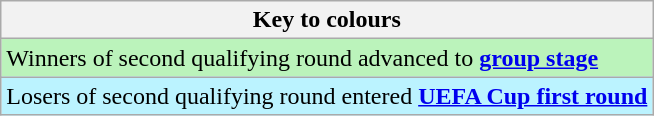<table class="wikitable">
<tr>
<th>Key to colours</th>
</tr>
<tr bgcolor=#BBF3BB>
<td>Winners of second qualifying round advanced to <strong><a href='#'>group stage</a></strong></td>
</tr>
<tr bgcolor=#BBF3FF>
<td>Losers of second qualifying round entered <strong><a href='#'>UEFA Cup first round</a></strong></td>
</tr>
</table>
